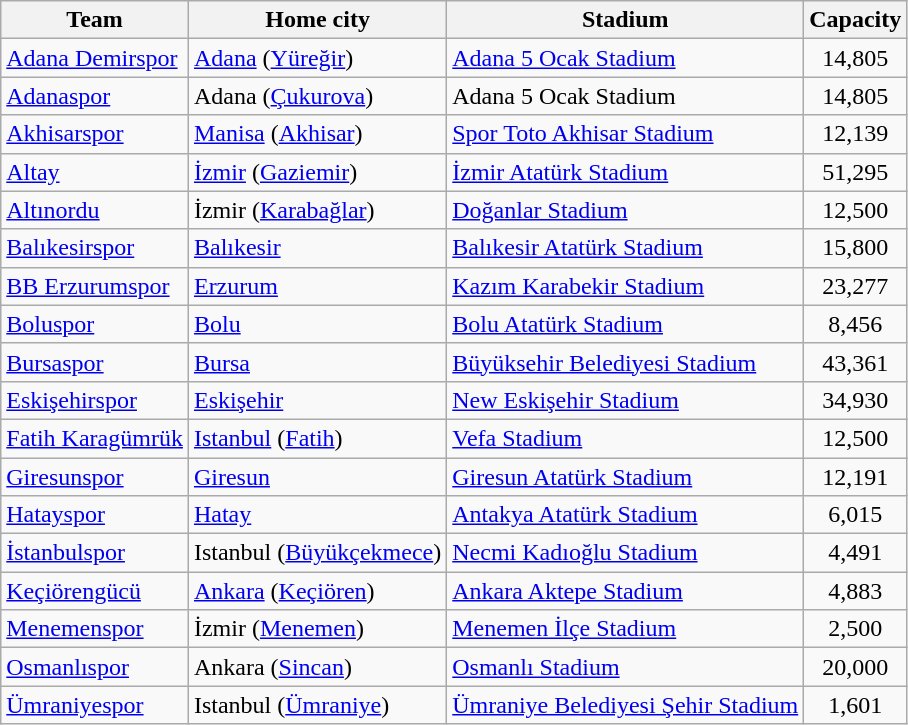<table class="wikitable sortable" style="text-align: left;">
<tr>
<th>Team</th>
<th>Home city</th>
<th>Stadium</th>
<th>Capacity</th>
</tr>
<tr>
<td><a href='#'>Adana Demirspor</a></td>
<td><a href='#'>Adana</a> (<a href='#'>Yüreğir</a>)</td>
<td><a href='#'>Adana 5 Ocak Stadium</a></td>
<td align=center>14,805</td>
</tr>
<tr>
<td><a href='#'>Adanaspor</a></td>
<td>Adana (<a href='#'>Çukurova</a>)</td>
<td>Adana 5 Ocak Stadium</td>
<td align=center>14,805</td>
</tr>
<tr>
<td><a href='#'>Akhisarspor</a></td>
<td><a href='#'>Manisa</a> (<a href='#'>Akhisar</a>)</td>
<td><a href='#'>Spor Toto Akhisar Stadium</a></td>
<td align=center>12,139</td>
</tr>
<tr>
<td><a href='#'>Altay</a></td>
<td><a href='#'>İzmir</a> (<a href='#'>Gaziemir</a>)</td>
<td><a href='#'>İzmir Atatürk Stadium</a></td>
<td align="center">51,295</td>
</tr>
<tr>
<td><a href='#'>Altınordu</a></td>
<td>İzmir (<a href='#'>Karabağlar</a>)</td>
<td><a href='#'>Doğanlar Stadium</a></td>
<td align="center">12,500</td>
</tr>
<tr>
<td><a href='#'>Balıkesirspor</a></td>
<td><a href='#'>Balıkesir</a></td>
<td><a href='#'>Balıkesir Atatürk Stadium</a></td>
<td align="center">15,800</td>
</tr>
<tr>
<td><a href='#'>BB Erzurumspor</a></td>
<td><a href='#'>Erzurum</a></td>
<td><a href='#'>Kazım Karabekir Stadium</a></td>
<td align=center>23,277</td>
</tr>
<tr>
<td><a href='#'>Boluspor</a></td>
<td><a href='#'>Bolu</a></td>
<td><a href='#'>Bolu Atatürk Stadium</a></td>
<td align="center">8,456</td>
</tr>
<tr>
<td><a href='#'>Bursaspor</a></td>
<td><a href='#'>Bursa</a></td>
<td><a href='#'>Büyüksehir Belediyesi Stadium</a></td>
<td align=center>43,361</td>
</tr>
<tr>
<td><a href='#'>Eskişehirspor</a></td>
<td><a href='#'>Eskişehir</a></td>
<td><a href='#'>New Eskişehir Stadium</a></td>
<td align="center">34,930</td>
</tr>
<tr>
<td><a href='#'>Fatih Karagümrük</a></td>
<td><a href='#'>Istanbul</a> (<a href='#'>Fatih</a>)</td>
<td><a href='#'>Vefa Stadium</a></td>
<td align="center">12,500</td>
</tr>
<tr>
<td><a href='#'>Giresunspor</a></td>
<td><a href='#'>Giresun</a></td>
<td><a href='#'>Giresun Atatürk Stadium</a></td>
<td align="center">12,191</td>
</tr>
<tr>
<td><a href='#'>Hatayspor</a></td>
<td><a href='#'>Hatay</a></td>
<td><a href='#'>Antakya Atatürk Stadium</a></td>
<td align="center">6,015</td>
</tr>
<tr>
<td><a href='#'>İstanbulspor</a></td>
<td>Istanbul (<a href='#'>Büyükçekmece</a>)</td>
<td><a href='#'>Necmi Kadıoğlu Stadium</a></td>
<td align="center">4,491</td>
</tr>
<tr>
<td><a href='#'>Keçiörengücü</a></td>
<td><a href='#'>Ankara</a> (<a href='#'>Keçiören</a>)</td>
<td><a href='#'>Ankara Aktepe Stadium</a></td>
<td align="center">4,883</td>
</tr>
<tr>
<td><a href='#'>Menemenspor</a></td>
<td>İzmir (<a href='#'>Menemen</a>)</td>
<td><a href='#'>Menemen İlçe Stadium</a></td>
<td align="center">2,500</td>
</tr>
<tr>
<td><a href='#'>Osmanlıspor</a></td>
<td>Ankara (<a href='#'>Sincan</a>)</td>
<td><a href='#'>Osmanlı Stadium</a></td>
<td align="center">20,000</td>
</tr>
<tr>
<td><a href='#'>Ümraniyespor</a></td>
<td>Istanbul (<a href='#'>Ümraniye</a>)</td>
<td><a href='#'>Ümraniye Belediyesi Şehir Stadium</a></td>
<td align=center>1,601</td>
</tr>
</table>
